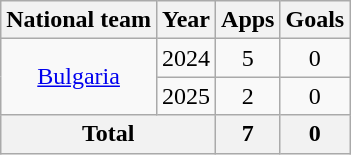<table class="wikitable" style="text-align:center">
<tr>
<th>National team</th>
<th>Year</th>
<th>Apps</th>
<th>Goals</th>
</tr>
<tr>
<td rowspan="2"><a href='#'>Bulgaria</a></td>
<td>2024</td>
<td>5</td>
<td>0</td>
</tr>
<tr>
<td>2025</td>
<td>2</td>
<td>0</td>
</tr>
<tr>
<th colspan="2">Total</th>
<th>7</th>
<th>0</th>
</tr>
</table>
